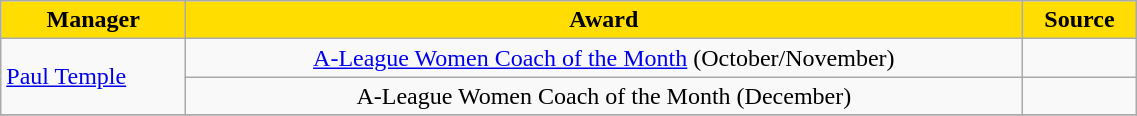<table class="wikitable" style="text-align:center; width:60%;">
<tr>
<th scope="col" style="background:#ffdd00; color:black">Manager</th>
<th scope="col" style="background:#ffdd00; color:black">Award</th>
<th scope="col" style="background:#ffdd00; color:black">Source</th>
</tr>
<tr>
<td align="left" rowspan=2> <a href='#'>Paul Temple</a></td>
<td><a href='#'>A-League Women Coach of the Month</a> (October/November)</td>
<td></td>
</tr>
<tr>
<td>A-League Women Coach of the Month (December)</td>
<td></td>
</tr>
<tr>
</tr>
</table>
